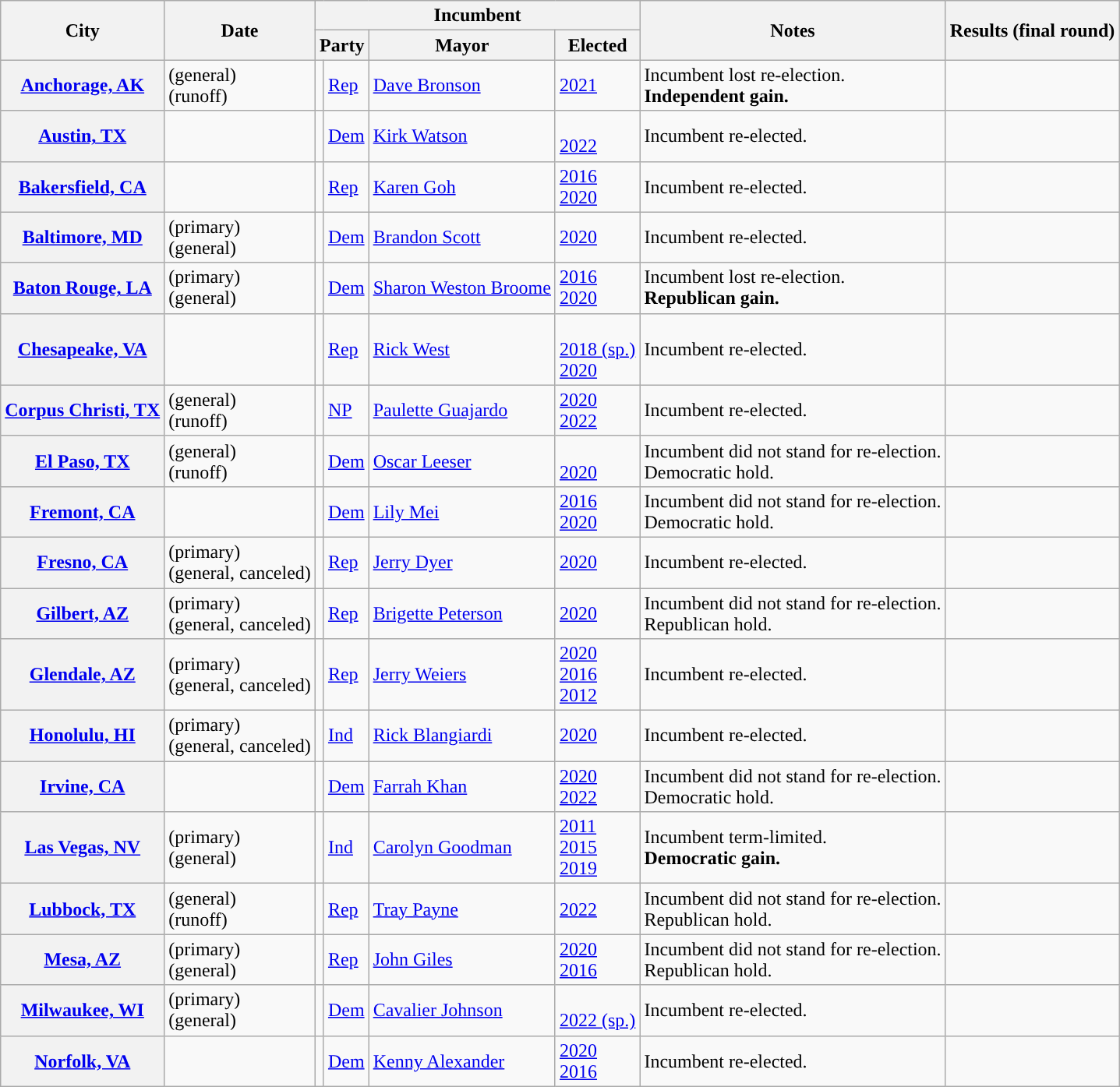<table class="wikitable sortable">
<tr>
<th rowspan="2">City</th>
<th rowspan="2">Date</th>
<th colspan=4>Incumbent</th>
<th rowspan="2">Notes</th>
<th rowspan="2">Results (final round)</th>
</tr>
<tr>
<th colspan=2 align="center">Party</th>
<th align="center">Mayor</th>
<th align="center">Elected</th>
</tr>
<tr>
<th><a href='#'>Anchorage, AK</a></th>
<td> (general)<br> (runoff)</td>
<td style="background-color:"></td>
<td><a href='#'>Rep</a></td>
<td><a href='#'>Dave Bronson</a></td>
<td><a href='#'>2021</a></td>
<td>Incumbent lost re-election.<br><strong>Independent gain.</strong></td>
<td Nowrap></td>
</tr>
<tr>
<th><a href='#'>Austin, TX</a></th>
<td></td>
<td style="background-color:"></td>
<td><a href='#'>Dem</a></td>
<td><a href='#'>Kirk Watson</a></td>
<td><br><a href='#'>2022</a></td>
<td>Incumbent re-elected.</td>
<td Nowrap></td>
</tr>
<tr>
<th><a href='#'>Bakersfield, CA</a></th>
<td></td>
<td style="background-color:"></td>
<td><a href='#'>Rep</a></td>
<td><a href='#'>Karen Goh</a></td>
<td><a href='#'>2016</a><br><a href='#'>2020</a></td>
<td>Incumbent re-elected.</td>
<td Nowrap></td>
</tr>
<tr>
<th><a href='#'>Baltimore, MD</a></th>
<td> (primary)<br> (general)</td>
<td style="background-color:"></td>
<td><a href='#'>Dem</a></td>
<td><a href='#'>Brandon Scott</a></td>
<td><a href='#'>2020</a></td>
<td>Incumbent re-elected.</td>
<td Nowrap></td>
</tr>
<tr>
<th><a href='#'>Baton Rouge, LA</a></th>
<td> (primary)<br> (general)</td>
<td style="background-color:"></td>
<td><a href='#'>Dem</a></td>
<td><a href='#'>Sharon Weston Broome</a></td>
<td><a href='#'>2016</a><br><a href='#'>2020</a></td>
<td>Incumbent lost re-election.<br><strong>Republican gain.</strong></td>
<td Nowrap></td>
</tr>
<tr>
<th><a href='#'>Chesapeake, VA</a></th>
<td></td>
<td style="background-color:"></td>
<td><a href='#'>Rep</a></td>
<td><a href='#'>Rick West</a></td>
<td><br><a href='#'>2018 (sp.)</a><br><a href='#'>2020</a></td>
<td>Incumbent re-elected.</td>
<td Nowrap></td>
</tr>
<tr>
<th><a href='#'>Corpus Christi, TX</a></th>
<td> (general)<br> (runoff)</td>
<td style="background-color:"></td>
<td><a href='#'>NP</a></td>
<td><a href='#'>Paulette Guajardo</a></td>
<td><a href='#'>2020</a><br><a href='#'>2022</a></td>
<td>Incumbent re-elected.</td>
<td Nowrap></td>
</tr>
<tr>
<th><a href='#'>El Paso, TX</a></th>
<td> (general)<br> (runoff)</td>
<td style="background-color:"></td>
<td><a href='#'>Dem</a></td>
<td><a href='#'>Oscar Leeser</a></td>
<td><br><a href='#'>2020</a></td>
<td>Incumbent did not stand for re-election.<br>Democratic hold.</td>
<td Nowrap></td>
</tr>
<tr>
<th><a href='#'>Fremont, CA</a></th>
<td></td>
<td style="background-color:"></td>
<td><a href='#'>Dem</a></td>
<td><a href='#'>Lily Mei</a></td>
<td><a href='#'>2016</a><br><a href='#'>2020</a></td>
<td>Incumbent did not stand for re-election.<br>Democratic hold.</td>
<td Nowrap></td>
</tr>
<tr>
<th><a href='#'>Fresno, CA</a></th>
<td> (primary)<br> (general, canceled)</td>
<td style="background-color:"></td>
<td><a href='#'>Rep</a></td>
<td><a href='#'>Jerry Dyer</a></td>
<td><a href='#'>2020</a></td>
<td>Incumbent re-elected.</td>
<td Nowrap></td>
</tr>
<tr>
<th><a href='#'>Gilbert, AZ</a></th>
<td> (primary)<br> (general, canceled)</td>
<td style="background-color:"></td>
<td><a href='#'>Rep</a></td>
<td><a href='#'>Brigette Peterson</a></td>
<td><a href='#'>2020</a></td>
<td>Incumbent did not stand for re-election.<br>Republican hold.</td>
<td Nowrap></td>
</tr>
<tr>
<th><a href='#'>Glendale, AZ</a></th>
<td> (primary)<br> (general, canceled)</td>
<td style="background-color:"></td>
<td><a href='#'>Rep</a></td>
<td><a href='#'>Jerry Weiers</a></td>
<td><a href='#'>2020</a><br><a href='#'>2016</a><br><a href='#'>2012</a></td>
<td>Incumbent re-elected.</td>
<td Nowrap></td>
</tr>
<tr>
<th><a href='#'>Honolulu, HI</a></th>
<td> (primary)<br> (general, canceled)</td>
<td style="background-color:"></td>
<td><a href='#'>Ind</a></td>
<td><a href='#'>Rick Blangiardi</a></td>
<td><a href='#'>2020</a></td>
<td>Incumbent re-elected.</td>
<td Nowrap></td>
</tr>
<tr>
<th><a href='#'>Irvine, CA</a></th>
<td></td>
<td style="background-color:"></td>
<td><a href='#'>Dem</a></td>
<td><a href='#'>Farrah Khan</a></td>
<td><a href='#'>2020</a><br><a href='#'>2022</a></td>
<td>Incumbent did not stand for re-election.<br>Democratic hold.</td>
<td Nowrap></td>
</tr>
<tr>
<th><a href='#'>Las Vegas, NV</a></th>
<td> (primary)<br> (general)</td>
<td style="background-color:"></td>
<td><a href='#'>Ind</a></td>
<td><a href='#'>Carolyn Goodman</a></td>
<td><a href='#'>2011</a><br><a href='#'>2015</a><br><a href='#'>2019</a></td>
<td>Incumbent term-limited.<br><strong>Democratic gain.</strong></td>
<td Nowrap></td>
</tr>
<tr>
<th><a href='#'>Lubbock, TX</a></th>
<td> (general)<br> (runoff)</td>
<td style="background-color:"></td>
<td><a href='#'>Rep</a></td>
<td><a href='#'>Tray Payne</a></td>
<td><a href='#'>2022</a></td>
<td>Incumbent did not stand for re-election.<br>Republican hold.</td>
<td Nowrap></td>
</tr>
<tr>
<th><a href='#'>Mesa, AZ</a></th>
<td> (primary)<br> (general)</td>
<td style="background-color:"></td>
<td><a href='#'>Rep</a></td>
<td><a href='#'>John Giles</a></td>
<td><a href='#'>2020</a><br><a href='#'>2016</a></td>
<td>Incumbent did not stand for re-election.<br>Republican hold.</td>
<td Nowrap></td>
</tr>
<tr>
<th><a href='#'>Milwaukee, WI</a></th>
<td> (primary)<br> (general)</td>
<td style="background-color:"></td>
<td><a href='#'>Dem</a></td>
<td><a href='#'>Cavalier Johnson</a></td>
<td><br><a href='#'>2022 (sp.)</a></td>
<td>Incumbent re-elected.</td>
<td Nowrap></td>
</tr>
<tr>
<th><a href='#'>Norfolk, VA</a></th>
<td></td>
<td style="background-color:"></td>
<td><a href='#'>Dem</a></td>
<td><a href='#'>Kenny Alexander</a></td>
<td><a href='#'>2020</a><br><a href='#'>2016</a></td>
<td>Incumbent re-elected.</td>
<td Nowrap></td>
</tr>
</table>
